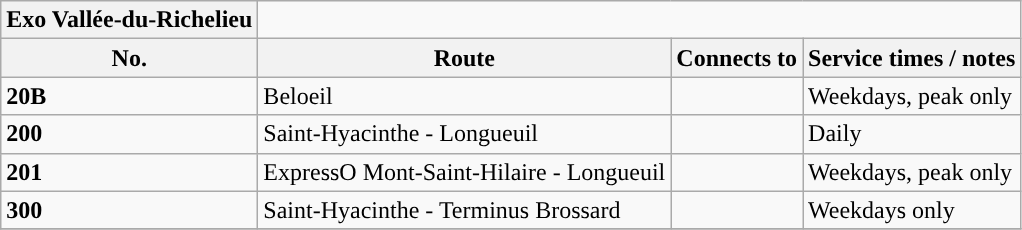<table align=center class="wikitable">
<tr>
<th style="background: #">Exo Vallée-du-Richelieu</th>
</tr>
<tr>
<th>No.</th>
<th>Route</th>
<th>Connects to</th>
<th>Service times / notes</th>
</tr>
<tr>
<td {{border> <strong>20B</strong></td>
<td>Beloeil</td>
<td></td>
<td>Weekdays, peak only</td>
</tr>
<tr>
<td {{border> <strong>200</strong></td>
<td>Saint-Hyacinthe - Longueuil</td>
<td></td>
<td>Daily</td>
</tr>
<tr>
<td {{border> <strong>201</strong></td>
<td>ExpressO Mont-Saint-Hilaire - Longueuil</td>
<td></td>
<td>Weekdays, peak only</td>
</tr>
<tr>
<td {{border> <strong>300</strong></td>
<td>Saint-Hyacinthe - Terminus Brossard</td>
<td></td>
<td>Weekdays only</td>
</tr>
<tr>
</tr>
</table>
